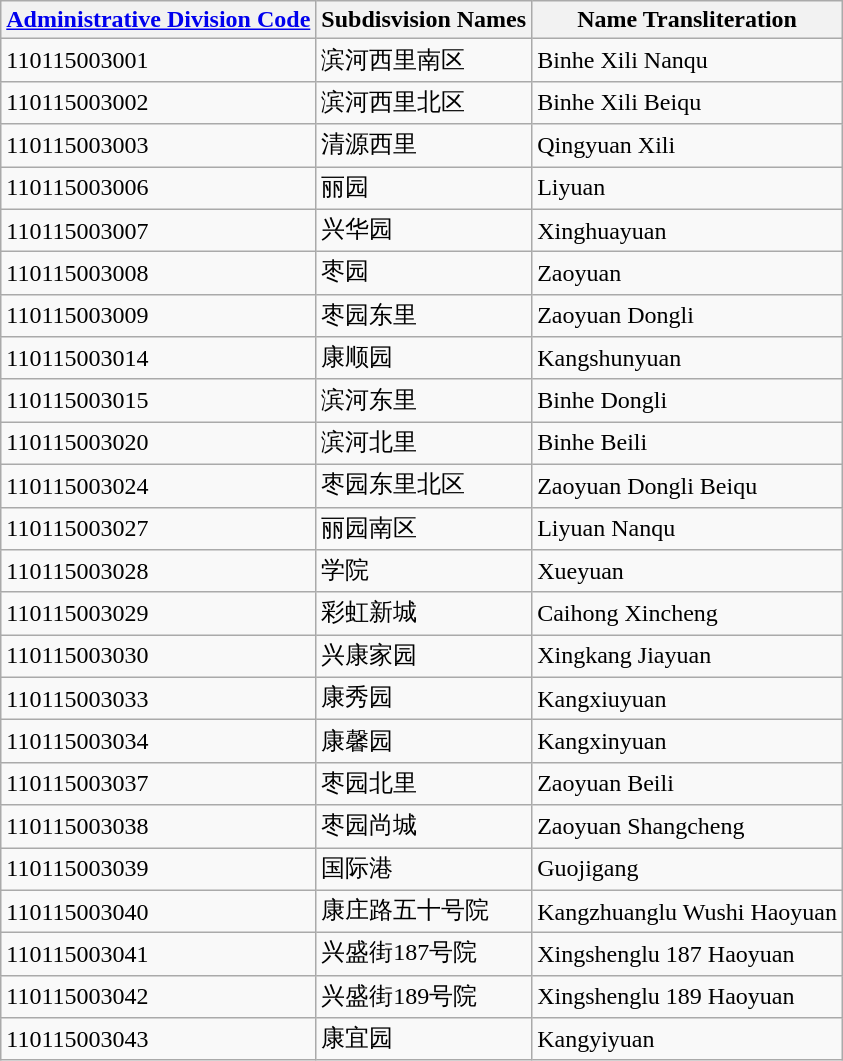<table class="wikitable sortable">
<tr>
<th><a href='#'>Administrative Division Code</a></th>
<th>Subdisvision Names</th>
<th>Name Transliteration</th>
</tr>
<tr>
<td>110115003001</td>
<td>滨河西里南区</td>
<td>Binhe Xili Nanqu</td>
</tr>
<tr>
<td>110115003002</td>
<td>滨河西里北区</td>
<td>Binhe Xili Beiqu</td>
</tr>
<tr>
<td>110115003003</td>
<td>清源西里</td>
<td>Qingyuan Xili</td>
</tr>
<tr>
<td>110115003006</td>
<td>丽园</td>
<td>Liyuan</td>
</tr>
<tr>
<td>110115003007</td>
<td>兴华园</td>
<td>Xinghuayuan</td>
</tr>
<tr>
<td>110115003008</td>
<td>枣园</td>
<td>Zaoyuan</td>
</tr>
<tr>
<td>110115003009</td>
<td>枣园东里</td>
<td>Zaoyuan Dongli</td>
</tr>
<tr>
<td>110115003014</td>
<td>康顺园</td>
<td>Kangshunyuan</td>
</tr>
<tr>
<td>110115003015</td>
<td>滨河东里</td>
<td>Binhe Dongli</td>
</tr>
<tr>
<td>110115003020</td>
<td>滨河北里</td>
<td>Binhe Beili</td>
</tr>
<tr>
<td>110115003024</td>
<td>枣园东里北区</td>
<td>Zaoyuan Dongli Beiqu</td>
</tr>
<tr>
<td>110115003027</td>
<td>丽园南区</td>
<td>Liyuan Nanqu</td>
</tr>
<tr>
<td>110115003028</td>
<td>学院</td>
<td>Xueyuan</td>
</tr>
<tr>
<td>110115003029</td>
<td>彩虹新城</td>
<td>Caihong Xincheng</td>
</tr>
<tr>
<td>110115003030</td>
<td>兴康家园</td>
<td>Xingkang Jiayuan</td>
</tr>
<tr>
<td>110115003033</td>
<td>康秀园</td>
<td>Kangxiuyuan</td>
</tr>
<tr>
<td>110115003034</td>
<td>康馨园</td>
<td>Kangxinyuan</td>
</tr>
<tr>
<td>110115003037</td>
<td>枣园北里</td>
<td>Zaoyuan Beili</td>
</tr>
<tr>
<td>110115003038</td>
<td>枣园尚城</td>
<td>Zaoyuan Shangcheng</td>
</tr>
<tr>
<td>110115003039</td>
<td>国际港</td>
<td>Guojigang</td>
</tr>
<tr>
<td>110115003040</td>
<td>康庄路五十号院</td>
<td>Kangzhuanglu Wushi Haoyuan</td>
</tr>
<tr>
<td>110115003041</td>
<td>兴盛街187号院</td>
<td>Xingshenglu 187 Haoyuan</td>
</tr>
<tr>
<td>110115003042</td>
<td>兴盛街189号院</td>
<td>Xingshenglu 189 Haoyuan</td>
</tr>
<tr>
<td>110115003043</td>
<td>康宜园</td>
<td>Kangyiyuan</td>
</tr>
</table>
